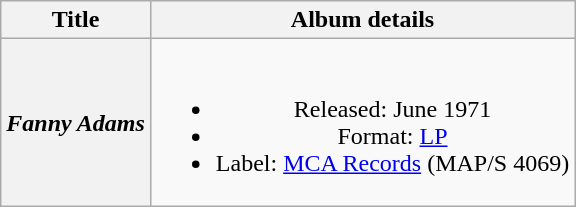<table class="wikitable plainrowheaders" style="text-align:center;" border="1">
<tr>
<th>Title</th>
<th>Album details</th>
</tr>
<tr>
<th scope="row"><em>Fanny Adams</em></th>
<td><br><ul><li>Released: June 1971</li><li>Format: <a href='#'>LP</a></li><li>Label: <a href='#'>MCA Records</a> (MAP/S 4069)</li></ul></td>
</tr>
</table>
